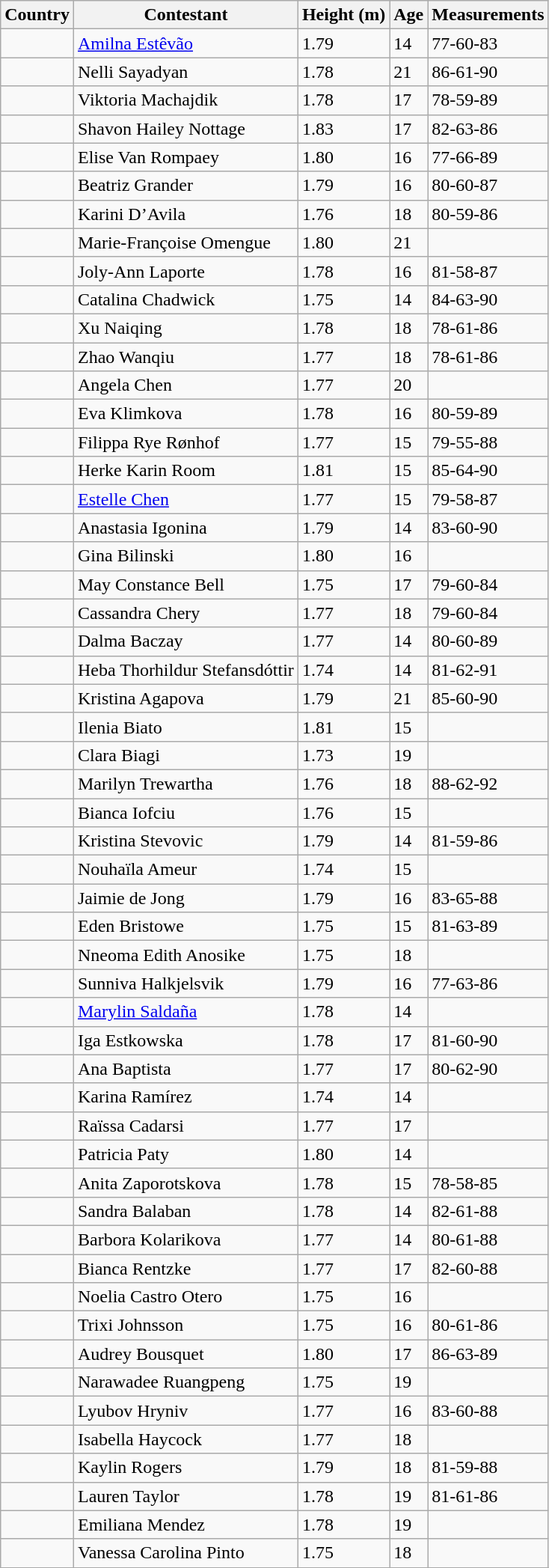<table class="wikitable sortable">
<tr>
<th>Country</th>
<th>Contestant</th>
<th>Height (m)</th>
<th>Age</th>
<th>Measurements</th>
</tr>
<tr>
<td><strong></strong></td>
<td><a href='#'>Amilna Estêvão</a></td>
<td>1.79</td>
<td>14</td>
<td>77-60-83</td>
</tr>
<tr>
<td><strong></strong></td>
<td>Nelli Sayadyan</td>
<td>1.78</td>
<td>21</td>
<td>86-61-90</td>
</tr>
<tr>
<td><strong></strong></td>
<td>Viktoria Machajdik</td>
<td>1.78</td>
<td>17</td>
<td>78-59-89</td>
</tr>
<tr>
<td><strong></strong></td>
<td>Shavon Hailey Nottage</td>
<td>1.83</td>
<td>17</td>
<td>82-63-86</td>
</tr>
<tr>
<td><strong></strong></td>
<td>Elise Van Rompaey</td>
<td>1.80</td>
<td>16</td>
<td>77-66-89</td>
</tr>
<tr>
<td><strong></strong></td>
<td>Beatriz Grander</td>
<td>1.79</td>
<td>16</td>
<td>80-60-87</td>
</tr>
<tr>
<td><strong></strong></td>
<td>Karini D’Avila</td>
<td>1.76</td>
<td>18</td>
<td>80-59-86</td>
</tr>
<tr>
<td><strong></strong></td>
<td>Marie-Françoise Omengue</td>
<td>1.80</td>
<td>21</td>
<td></td>
</tr>
<tr>
<td><strong></strong></td>
<td>Joly-Ann Laporte</td>
<td>1.78</td>
<td>16</td>
<td>81-58-87</td>
</tr>
<tr>
<td><strong></strong></td>
<td>Catalina Chadwick</td>
<td>1.75</td>
<td>14</td>
<td>84-63-90</td>
</tr>
<tr>
<td><strong></strong></td>
<td>Xu Naiqing</td>
<td>1.78</td>
<td>18</td>
<td>78-61-86</td>
</tr>
<tr>
<td><strong></strong></td>
<td>Zhao Wanqiu</td>
<td>1.77</td>
<td>18</td>
<td>78-61-86</td>
</tr>
<tr>
<td><strong></strong></td>
<td>Angela Chen</td>
<td>1.77</td>
<td>20</td>
<td></td>
</tr>
<tr>
<td><strong></strong></td>
<td>Eva Klimkova</td>
<td>1.78</td>
<td>16</td>
<td>80-59-89</td>
</tr>
<tr>
<td><strong></strong></td>
<td>Filippa Rye Rønhof</td>
<td>1.77</td>
<td>15</td>
<td>79-55-88</td>
</tr>
<tr>
<td><strong></strong></td>
<td>Herke Karin Room</td>
<td>1.81</td>
<td>15</td>
<td>85-64-90</td>
</tr>
<tr>
<td><strong></strong></td>
<td><a href='#'>Estelle Chen</a></td>
<td>1.77</td>
<td>15</td>
<td>79-58-87</td>
</tr>
<tr>
<td><strong></strong></td>
<td>Anastasia Igonina</td>
<td>1.79</td>
<td>14</td>
<td>83-60-90</td>
</tr>
<tr>
<td><strong></strong></td>
<td>Gina Bilinski</td>
<td>1.80</td>
<td>16</td>
<td></td>
</tr>
<tr>
<td><strong></strong></td>
<td>May Constance Bell</td>
<td>1.75</td>
<td>17</td>
<td>79-60-84</td>
</tr>
<tr>
<td><strong></strong></td>
<td>Cassandra Chery</td>
<td>1.77</td>
<td>18</td>
<td>79-60-84</td>
</tr>
<tr>
<td><strong></strong></td>
<td>Dalma Baczay</td>
<td>1.77</td>
<td>14</td>
<td>80-60-89</td>
</tr>
<tr>
<td><strong></strong></td>
<td>Heba Thorhildur Stefansdóttir</td>
<td>1.74</td>
<td>14</td>
<td>81-62-91</td>
</tr>
<tr>
<td><strong></strong></td>
<td>Kristina Agapova</td>
<td>1.79</td>
<td>21</td>
<td>85-60-90</td>
</tr>
<tr>
<td><strong></strong></td>
<td>Ilenia Biato</td>
<td>1.81</td>
<td>15</td>
<td></td>
</tr>
<tr>
<td><strong></strong></td>
<td>Clara Biagi</td>
<td>1.73</td>
<td>19</td>
<td></td>
</tr>
<tr>
<td><strong></strong></td>
<td>Marilyn Trewartha</td>
<td>1.76</td>
<td>18</td>
<td>88-62-92</td>
</tr>
<tr>
<td><strong></strong></td>
<td>Bianca Iofciu</td>
<td>1.76</td>
<td>15</td>
<td></td>
</tr>
<tr>
<td><strong></strong></td>
<td>Kristina Stevovic</td>
<td>1.79</td>
<td>14</td>
<td>81-59-86</td>
</tr>
<tr>
<td><strong></strong></td>
<td>Nouhaïla Ameur</td>
<td>1.74</td>
<td>15</td>
<td></td>
</tr>
<tr>
<td><strong></strong></td>
<td>Jaimie de Jong</td>
<td>1.79</td>
<td>16</td>
<td>83-65-88</td>
</tr>
<tr>
<td><strong></strong></td>
<td>Eden Bristowe</td>
<td>1.75</td>
<td>15</td>
<td>81-63-89</td>
</tr>
<tr>
<td><strong></strong></td>
<td>Nneoma Edith Anosike</td>
<td>1.75</td>
<td>18</td>
<td></td>
</tr>
<tr>
<td><strong></strong></td>
<td>Sunniva Halkjelsvik</td>
<td>1.79</td>
<td>16</td>
<td>77-63-86</td>
</tr>
<tr>
<td><strong></strong></td>
<td><a href='#'>Marylin Saldaña</a></td>
<td>1.78</td>
<td>14</td>
<td></td>
</tr>
<tr>
<td><strong></strong></td>
<td>Iga Estkowska</td>
<td>1.78</td>
<td>17</td>
<td>81-60-90</td>
</tr>
<tr>
<td><strong></strong></td>
<td>Ana Baptista</td>
<td>1.77</td>
<td>17</td>
<td>80-62-90</td>
</tr>
<tr>
<td><strong></strong></td>
<td>Karina Ramírez</td>
<td>1.74</td>
<td>14</td>
<td></td>
</tr>
<tr>
<td><strong></strong></td>
<td>Raïssa Cadarsi</td>
<td>1.77</td>
<td>17</td>
<td></td>
</tr>
<tr>
<td><strong></strong></td>
<td>Patricia Paty</td>
<td>1.80</td>
<td>14</td>
<td></td>
</tr>
<tr>
<td><strong></strong></td>
<td>Anita Zaporotskova</td>
<td>1.78</td>
<td>15</td>
<td>78-58-85</td>
</tr>
<tr>
<td><strong></strong></td>
<td>Sandra Balaban</td>
<td>1.78</td>
<td>14</td>
<td>82-61-88</td>
</tr>
<tr>
<td><strong></strong></td>
<td>Barbora Kolarikova</td>
<td>1.77</td>
<td>14</td>
<td>80-61-88</td>
</tr>
<tr>
<td><strong></strong></td>
<td>Bianca Rentzke</td>
<td>1.77</td>
<td>17</td>
<td>82-60-88</td>
</tr>
<tr>
<td><strong></strong></td>
<td>Noelia Castro Otero</td>
<td>1.75</td>
<td>16</td>
<td></td>
</tr>
<tr>
<td><strong></strong></td>
<td>Trixi Johnsson</td>
<td>1.75</td>
<td>16</td>
<td>80-61-86</td>
</tr>
<tr>
<td><strong></strong></td>
<td>Audrey Bousquet</td>
<td>1.80</td>
<td>17</td>
<td>86-63-89</td>
</tr>
<tr>
<td><strong></strong></td>
<td>Narawadee Ruangpeng</td>
<td>1.75</td>
<td>19</td>
<td></td>
</tr>
<tr>
<td><strong></strong></td>
<td>Lyubov Hryniv</td>
<td>1.77</td>
<td>16</td>
<td>83-60-88</td>
</tr>
<tr>
<td><strong></strong></td>
<td>Isabella Haycock</td>
<td>1.77</td>
<td>18</td>
<td></td>
</tr>
<tr>
<td><strong></strong></td>
<td>Kaylin Rogers</td>
<td>1.79</td>
<td>18</td>
<td>81-59-88</td>
</tr>
<tr>
<td><strong></strong></td>
<td>Lauren Taylor</td>
<td>1.78</td>
<td>19</td>
<td>81-61-86</td>
</tr>
<tr>
<td><strong></strong></td>
<td>Emiliana Mendez</td>
<td>1.78</td>
<td>19</td>
<td></td>
</tr>
<tr>
<td><strong></strong></td>
<td>Vanessa Carolina Pinto</td>
<td>1.75</td>
<td>18</td>
<td></td>
</tr>
<tr>
</tr>
</table>
